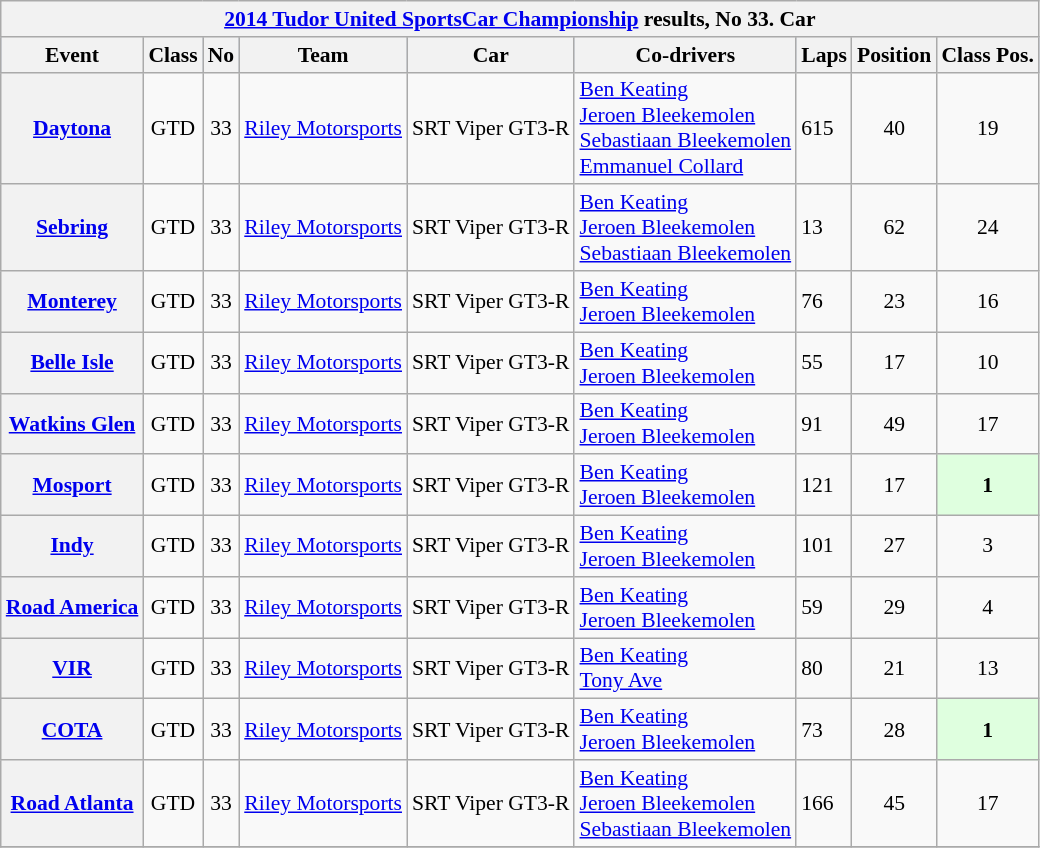<table class="wikitable collapsible collapsed" style="font-size:90%">
<tr>
<th colspan=45><a href='#'>2014 Tudor United SportsCar Championship</a> results, No 33. Car</th>
</tr>
<tr style="background:#abbbdd;">
<th>Event</th>
<th>Class</th>
<th>No</th>
<th>Team</th>
<th>Car</th>
<th>Co-drivers</th>
<th>Laps</th>
<th>Position</th>
<th>Class Pos.</th>
</tr>
<tr>
<th><a href='#'>Daytona</a></th>
<td align=center>GTD</td>
<td align=center>33</td>
<td> <a href='#'>Riley Motorsports</a></td>
<td>SRT Viper GT3-R</td>
<td> <a href='#'>Ben Keating</a><br>  <a href='#'>Jeroen Bleekemolen</a><br> <a href='#'>Sebastiaan Bleekemolen</a><br> <a href='#'>Emmanuel Collard</a></td>
<td>615</td>
<td align=center>40</td>
<td align=center>19</td>
</tr>
<tr>
<th><a href='#'>Sebring</a></th>
<td align=center>GTD</td>
<td align=center>33</td>
<td> <a href='#'>Riley Motorsports</a></td>
<td>SRT Viper GT3-R</td>
<td> <a href='#'>Ben Keating</a><br>  <a href='#'>Jeroen Bleekemolen</a><br> <a href='#'>Sebastiaan Bleekemolen</a></td>
<td>13</td>
<td align=center>62</td>
<td align=center>24</td>
</tr>
<tr>
<th><a href='#'>Monterey</a></th>
<td align=center>GTD</td>
<td align=center>33</td>
<td> <a href='#'>Riley Motorsports</a></td>
<td>SRT Viper GT3-R</td>
<td> <a href='#'>Ben Keating</a><br>  <a href='#'>Jeroen Bleekemolen</a></td>
<td>76</td>
<td align=center>23</td>
<td align=center>16</td>
</tr>
<tr>
<th><a href='#'>Belle Isle</a></th>
<td align=center>GTD</td>
<td align=center>33</td>
<td> <a href='#'>Riley Motorsports</a></td>
<td>SRT Viper GT3-R</td>
<td> <a href='#'>Ben Keating</a><br>  <a href='#'>Jeroen Bleekemolen</a></td>
<td>55</td>
<td align=center>17</td>
<td align=center>10</td>
</tr>
<tr>
<th><a href='#'>Watkins Glen</a></th>
<td align=center>GTD</td>
<td align=center>33</td>
<td> <a href='#'>Riley Motorsports</a></td>
<td>SRT Viper GT3-R</td>
<td> <a href='#'>Ben Keating</a><br>  <a href='#'>Jeroen Bleekemolen</a></td>
<td>91</td>
<td align=center>49</td>
<td align=center>17</td>
</tr>
<tr>
<th><a href='#'>Mosport</a></th>
<td align=center>GTD</td>
<td align=center>33</td>
<td> <a href='#'>Riley Motorsports</a></td>
<td>SRT Viper GT3-R</td>
<td> <a href='#'>Ben Keating</a><br>  <a href='#'>Jeroen Bleekemolen</a></td>
<td>121</td>
<td align=center>17</td>
<td style="background:#DFFFDF;" align=center><strong>1</strong></td>
</tr>
<tr>
<th><a href='#'>Indy</a></th>
<td align=center>GTD</td>
<td align=center>33</td>
<td> <a href='#'>Riley Motorsports</a></td>
<td>SRT Viper GT3-R</td>
<td> <a href='#'>Ben Keating</a><br>  <a href='#'>Jeroen Bleekemolen</a></td>
<td>101</td>
<td align=center>27</td>
<td align=center>3</td>
</tr>
<tr>
<th><a href='#'>Road America</a></th>
<td align=center>GTD</td>
<td align=center>33</td>
<td> <a href='#'>Riley Motorsports</a></td>
<td>SRT Viper GT3-R</td>
<td> <a href='#'>Ben Keating</a><br>  <a href='#'>Jeroen Bleekemolen</a></td>
<td>59</td>
<td align=center>29</td>
<td align=center>4</td>
</tr>
<tr>
<th><a href='#'>VIR</a></th>
<td align=center>GTD</td>
<td align=center>33</td>
<td> <a href='#'>Riley Motorsports</a></td>
<td>SRT Viper GT3-R</td>
<td> <a href='#'>Ben Keating</a><br>  <a href='#'>Tony Ave</a></td>
<td>80</td>
<td align=center>21</td>
<td align=center>13</td>
</tr>
<tr>
<th><a href='#'>COTA</a></th>
<td align=center>GTD</td>
<td align=center>33</td>
<td> <a href='#'>Riley Motorsports</a></td>
<td>SRT Viper GT3-R</td>
<td> <a href='#'>Ben Keating</a><br>  <a href='#'>Jeroen Bleekemolen</a></td>
<td>73</td>
<td align=center>28</td>
<td style="background:#DFFFDF;" align=center><strong>1</strong></td>
</tr>
<tr>
<th><a href='#'>Road Atlanta</a></th>
<td align=center>GTD</td>
<td align=center>33</td>
<td> <a href='#'>Riley Motorsports</a></td>
<td>SRT Viper GT3-R</td>
<td> <a href='#'>Ben Keating</a><br>  <a href='#'>Jeroen Bleekemolen</a><br> <a href='#'>Sebastiaan Bleekemolen</a></td>
<td>166</td>
<td align=center>45</td>
<td align=center>17</td>
</tr>
<tr>
</tr>
</table>
